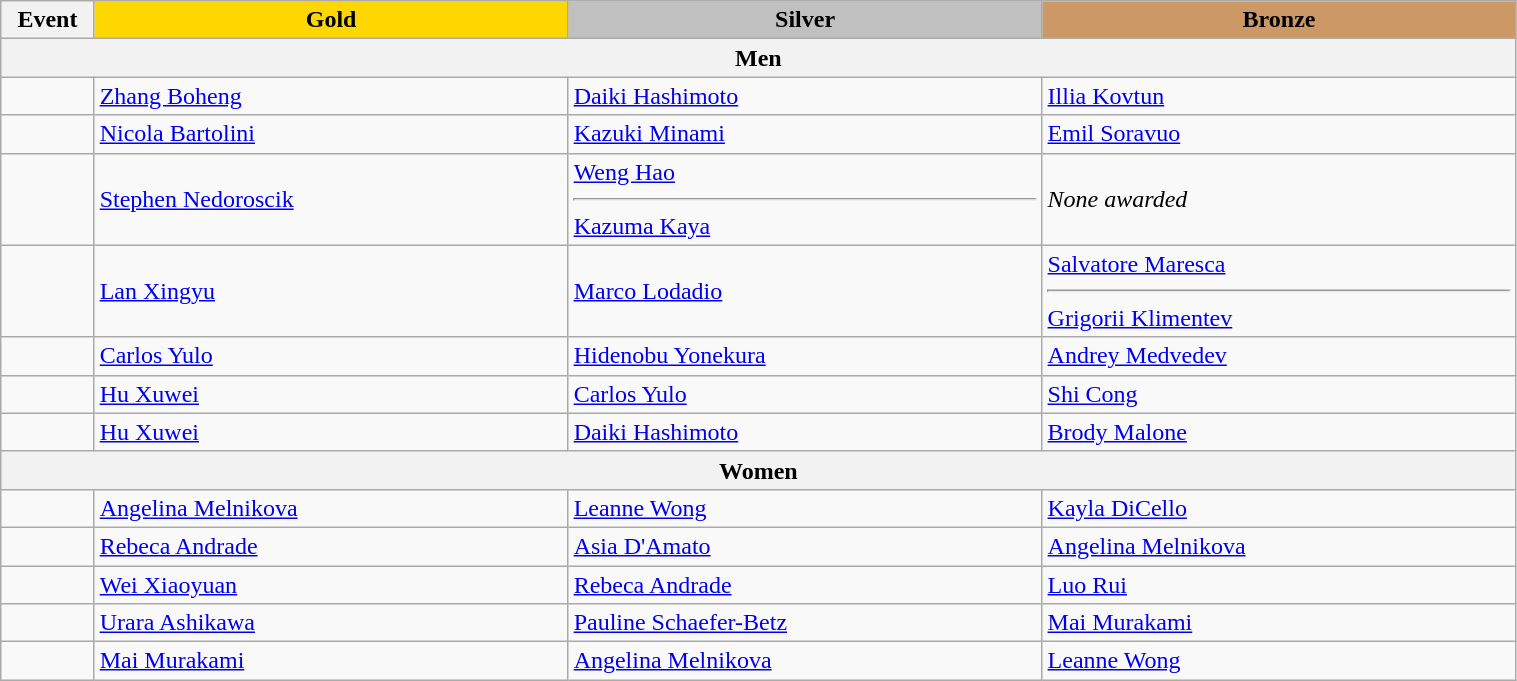<table style="width:80%;" class="wikitable">
<tr>
<th style="text-align:center; width:2%;">Event</th>
<td style="text-align:center; width:18%; background:gold;"><strong>Gold</strong></td>
<td style="text-align:center; width:18%; background:silver;"><strong>Silver</strong></td>
<td style="text-align:center; width:18%; background:#c96;"><strong>Bronze</strong></td>
</tr>
<tr>
<th colspan="4"><strong>Men</strong></th>
</tr>
<tr>
<td><br></td>
<td> <a href='#'>Zhang Boheng</a></td>
<td> <a href='#'>Daiki Hashimoto</a></td>
<td> <a href='#'>Illia Kovtun</a></td>
</tr>
<tr>
<td><br></td>
<td> <a href='#'>Nicola Bartolini</a></td>
<td> <a href='#'>Kazuki Minami</a></td>
<td> <a href='#'>Emil Soravuo</a></td>
</tr>
<tr>
<td><br></td>
<td> <a href='#'>Stephen Nedoroscik</a></td>
<td> <a href='#'>Weng Hao</a><hr> <a href='#'>Kazuma Kaya</a></td>
<td><em>None awarded</em></td>
</tr>
<tr>
<td><br></td>
<td> <a href='#'>Lan Xingyu</a></td>
<td> <a href='#'>Marco Lodadio</a></td>
<td> <a href='#'>Salvatore Maresca</a><hr> <a href='#'>Grigorii Klimentev</a></td>
</tr>
<tr>
<td><br></td>
<td> <a href='#'>Carlos Yulo</a></td>
<td> <a href='#'>Hidenobu Yonekura</a></td>
<td> <a href='#'>Andrey Medvedev</a></td>
</tr>
<tr>
<td><br></td>
<td> <a href='#'>Hu Xuwei</a></td>
<td> <a href='#'>Carlos Yulo</a></td>
<td> <a href='#'>Shi Cong</a></td>
</tr>
<tr>
<td><br></td>
<td> <a href='#'>Hu Xuwei</a></td>
<td> <a href='#'>Daiki Hashimoto</a></td>
<td> <a href='#'>Brody Malone</a></td>
</tr>
<tr>
<th colspan="4"><strong>Women</strong></th>
</tr>
<tr>
<td><br></td>
<td> <a href='#'>Angelina Melnikova</a></td>
<td> <a href='#'>Leanne Wong</a></td>
<td> <a href='#'>Kayla DiCello</a></td>
</tr>
<tr>
<td><br></td>
<td> <a href='#'>Rebeca Andrade</a></td>
<td> <a href='#'>Asia D'Amato</a></td>
<td> <a href='#'>Angelina Melnikova</a></td>
</tr>
<tr>
<td><br></td>
<td> <a href='#'>Wei Xiaoyuan</a></td>
<td> <a href='#'>Rebeca Andrade</a></td>
<td> <a href='#'>Luo Rui</a></td>
</tr>
<tr>
<td><br></td>
<td> <a href='#'>Urara Ashikawa</a></td>
<td> <a href='#'>Pauline Schaefer-Betz</a></td>
<td> <a href='#'>Mai Murakami</a></td>
</tr>
<tr>
<td><br></td>
<td> <a href='#'>Mai Murakami</a></td>
<td> <a href='#'>Angelina Melnikova</a></td>
<td> <a href='#'>Leanne Wong</a></td>
</tr>
</table>
